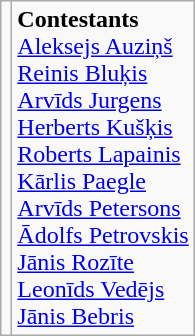<table class="wikitable" style="text-align:center">
<tr>
<td></td>
<td align=left><strong>Contestants</strong><br> <a href='#'>Aleksejs Auziņš</a> <br> <a href='#'>Reinis Bluķis</a> <br> <a href='#'>Arvīds Jurgens</a> <br> <a href='#'>Herberts Kušķis</a> <br> <a href='#'>Roberts Lapainis</a> <br> <a href='#'>Kārlis Paegle</a> <br> <a href='#'>Arvīds Petersons</a> <br> <a href='#'>Ādolfs Petrovskis</a> <br> <a href='#'>Jānis Rozīte</a> <br> <a href='#'>Leonīds Vedējs</a> <br> <a href='#'>Jānis Bebris</a></td>
</tr>
</table>
